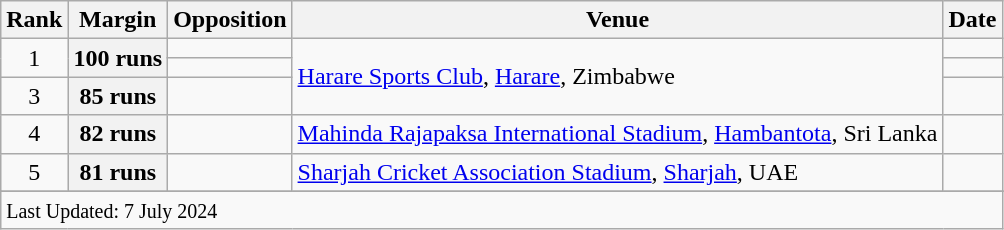<table class="wikitable sortable">
<tr>
<th scope=col>Rank</th>
<th scope=col>Margin</th>
<th scope=col>Opposition</th>
<th scope=col>Venue</th>
<th scope=col>Date</th>
</tr>
<tr>
<td align=center rowspan=2>1</td>
<th scope=row style=text-align:center; rowspan=2>100 runs</th>
<td></td>
<td rowspan=3><a href='#'>Harare Sports Club</a>, <a href='#'>Harare</a>, Zimbabwe</td>
<td></td>
</tr>
<tr>
<td></td>
<td></td>
</tr>
<tr>
<td align=center>3</td>
<th scope=row style=text-align:center;>85 runs</th>
<td></td>
<td></td>
</tr>
<tr>
<td align=center>4</td>
<th scope=row style=text-align:center;>82 runs</th>
<td></td>
<td><a href='#'>Mahinda Rajapaksa International Stadium</a>, <a href='#'>Hambantota</a>, Sri Lanka</td>
<td></td>
</tr>
<tr>
<td align=center>5</td>
<th scope=row style=text-align:center;>81 runs</th>
<td></td>
<td><a href='#'>Sharjah Cricket Association Stadium</a>, <a href='#'>Sharjah</a>, UAE</td>
<td></td>
</tr>
<tr>
</tr>
<tr class=sortbottom>
<td colspan=5><small>Last Updated: 7 July 2024</small></td>
</tr>
</table>
